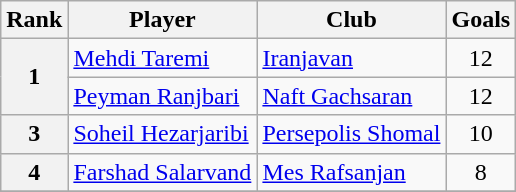<table class="wikitable" style="text-align:center">
<tr>
<th>Rank</th>
<th>Player</th>
<th>Club</th>
<th>Goals</th>
</tr>
<tr>
<th rowspan="2">1</th>
<td align="left"> <a href='#'>Mehdi Taremi</a></td>
<td align="left"><a href='#'>Iranjavan</a></td>
<td>12</td>
</tr>
<tr>
<td align="left"> <a href='#'>Peyman Ranjbari</a></td>
<td align="left"><a href='#'>Naft Gachsaran</a></td>
<td>12</td>
</tr>
<tr>
<th rowspan="1">3</th>
<td align="left"> <a href='#'>Soheil Hezarjaribi</a></td>
<td align="left"><a href='#'>Persepolis Shomal</a></td>
<td>10</td>
</tr>
<tr>
<th rowspan="1">4</th>
<td align="left"> <a href='#'>Farshad Salarvand</a></td>
<td align="left"><a href='#'>Mes Rafsanjan</a></td>
<td>8</td>
</tr>
<tr>
</tr>
</table>
